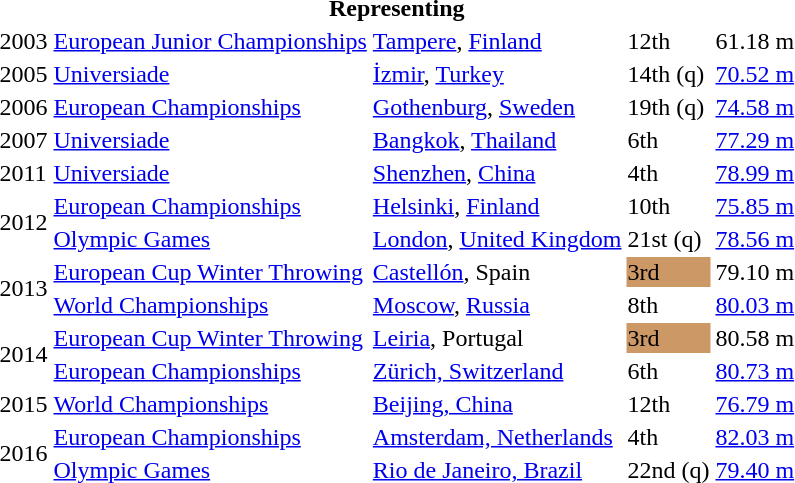<table>
<tr>
<th colspan="5">Representing </th>
</tr>
<tr>
<td>2003</td>
<td><a href='#'>European Junior Championships</a></td>
<td><a href='#'>Tampere</a>, <a href='#'>Finland</a></td>
<td>12th</td>
<td>61.18 m</td>
</tr>
<tr>
<td>2005</td>
<td><a href='#'>Universiade</a></td>
<td><a href='#'>İzmir</a>, <a href='#'>Turkey</a></td>
<td>14th (q)</td>
<td><a href='#'>70.52 m</a></td>
</tr>
<tr>
<td>2006</td>
<td><a href='#'>European Championships</a></td>
<td><a href='#'>Gothenburg</a>, <a href='#'>Sweden</a></td>
<td>19th (q)</td>
<td><a href='#'>74.58 m</a></td>
</tr>
<tr>
<td>2007</td>
<td><a href='#'>Universiade</a></td>
<td><a href='#'>Bangkok</a>, <a href='#'>Thailand</a></td>
<td>6th</td>
<td><a href='#'>77.29 m</a></td>
</tr>
<tr>
<td>2011</td>
<td><a href='#'>Universiade</a></td>
<td><a href='#'>Shenzhen</a>, <a href='#'>China</a></td>
<td>4th</td>
<td><a href='#'>78.99 m</a></td>
</tr>
<tr>
<td rowspan=2>2012</td>
<td><a href='#'>European Championships</a></td>
<td><a href='#'>Helsinki</a>, <a href='#'>Finland</a></td>
<td>10th</td>
<td><a href='#'>75.85 m</a></td>
</tr>
<tr>
<td><a href='#'>Olympic Games</a></td>
<td><a href='#'>London</a>, <a href='#'>United Kingdom</a></td>
<td>21st (q)</td>
<td><a href='#'>78.56 m</a></td>
</tr>
<tr>
<td rowspan=2>2013</td>
<td><a href='#'>European Cup Winter Throwing</a></td>
<td><a href='#'>Castellón</a>, Spain</td>
<td bgcolor="cc9966">3rd</td>
<td>79.10 m</td>
</tr>
<tr>
<td><a href='#'>World Championships</a></td>
<td><a href='#'>Moscow</a>, <a href='#'>Russia</a></td>
<td>8th</td>
<td><a href='#'>80.03 m</a></td>
</tr>
<tr>
<td rowspan=2>2014</td>
<td><a href='#'>European Cup Winter Throwing</a></td>
<td><a href='#'>Leiria</a>, Portugal</td>
<td bgcolor="cc9966">3rd</td>
<td>80.58 m</td>
</tr>
<tr>
<td><a href='#'>European Championships</a></td>
<td><a href='#'>Zürich, Switzerland</a></td>
<td>6th</td>
<td><a href='#'>80.73 m</a></td>
</tr>
<tr>
<td>2015</td>
<td><a href='#'>World Championships</a></td>
<td><a href='#'>Beijing, China</a></td>
<td>12th</td>
<td><a href='#'>76.79 m</a></td>
</tr>
<tr>
<td rowspan=2>2016</td>
<td><a href='#'>European Championships</a></td>
<td><a href='#'>Amsterdam, Netherlands</a></td>
<td>4th</td>
<td><a href='#'>82.03 m</a></td>
</tr>
<tr>
<td><a href='#'>Olympic Games</a></td>
<td><a href='#'>Rio de Janeiro, Brazil</a></td>
<td>22nd (q)</td>
<td><a href='#'>79.40 m</a></td>
</tr>
</table>
